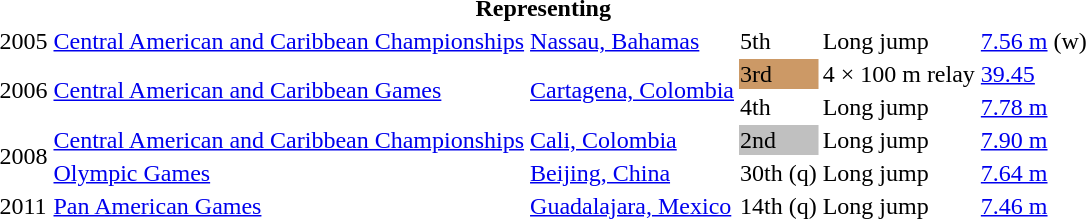<table>
<tr>
<th colspan="6">Representing </th>
</tr>
<tr>
<td>2005</td>
<td><a href='#'>Central American and Caribbean Championships</a></td>
<td><a href='#'>Nassau, Bahamas</a></td>
<td>5th</td>
<td>Long jump</td>
<td><a href='#'>7.56 m</a> (w)</td>
</tr>
<tr>
<td rowspan=2>2006</td>
<td rowspan=2><a href='#'>Central American and Caribbean Games</a></td>
<td rowspan=2><a href='#'>Cartagena, Colombia</a></td>
<td bgcolor="cc9966">3rd</td>
<td>4 × 100 m relay</td>
<td><a href='#'>39.45</a></td>
</tr>
<tr>
<td>4th</td>
<td>Long jump</td>
<td><a href='#'>7.78 m</a></td>
</tr>
<tr>
<td rowspan=2>2008</td>
<td><a href='#'>Central American and Caribbean Championships</a></td>
<td><a href='#'>Cali, Colombia</a></td>
<td bgcolor="silver">2nd</td>
<td>Long jump</td>
<td><a href='#'>7.90 m</a></td>
</tr>
<tr>
<td><a href='#'>Olympic Games</a></td>
<td><a href='#'>Beijing, China</a></td>
<td>30th (q)</td>
<td>Long jump</td>
<td><a href='#'>7.64 m</a></td>
</tr>
<tr>
<td>2011</td>
<td><a href='#'>Pan American Games</a></td>
<td><a href='#'>Guadalajara, Mexico</a></td>
<td>14th (q)</td>
<td>Long jump</td>
<td><a href='#'>7.46 m</a></td>
</tr>
</table>
